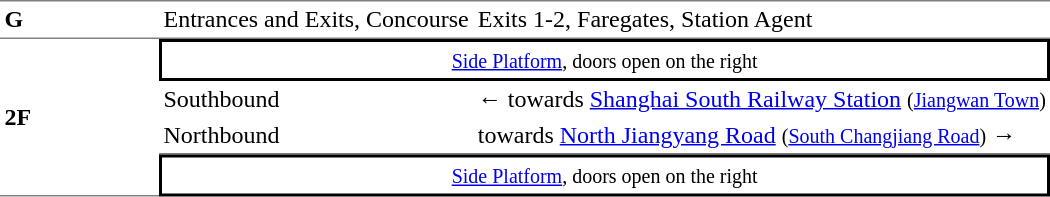<table cellspacing=0 cellpadding=3>
<tr>
<td style="border-top:solid 1px gray;border-bottom:solid 1px gray;" width=100><strong>G</strong></td>
<td style="border-top:solid 1px gray;border-bottom:solid 1px gray;">Entrances and Exits, Concourse</td>
<td style="border-top:solid 1px gray;border-bottom:solid 1px gray;">Exits 1-2, Faregates, Station Agent</td>
</tr>
<tr>
<td style="border-bottom:solid 1px gray;" rowspan=4><strong>2F</strong></td>
<td style="border-right:solid 2px black;border-left:solid 2px black;border-top:solid 2px black;border-bottom:solid 2px black;text-align:center;" colspan=2><small><a href='#'>Side Platform</a>, doors open on the right</small></td>
</tr>
<tr>
<td>Southbound</td>
<td>←  towards <a href='#'>Shanghai South Railway Station</a> <small>(<a href='#'>Jiangwan Town</a>)</small></td>
</tr>
<tr>
<td style="border-bottom:solid 1px gray;">Northbound</td>
<td style="border-bottom:solid 1px gray;">  towards <a href='#'>North Jiangyang Road</a> <small>(<a href='#'>South Changjiang Road</a>)</small> →</td>
</tr>
<tr>
<td style="border-right:solid 2px black;border-left:solid 2px black;border-top:solid 2px black;border-bottom:solid 2px black;text-align:center;" colspan=2><small><a href='#'>Side Platform</a>, doors open on the right</small></td>
</tr>
</table>
